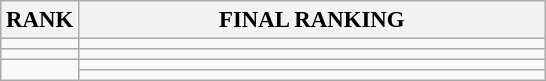<table class="wikitable" style="font-size:95%;">
<tr>
<th>RANK</th>
<th align="left" style="width: 20em">FINAL RANKING</th>
</tr>
<tr>
<td align="center"></td>
<td></td>
</tr>
<tr>
<td align="center"></td>
<td></td>
</tr>
<tr>
<td rowspan=2 align="center"></td>
<td></td>
</tr>
<tr>
<td></td>
</tr>
</table>
